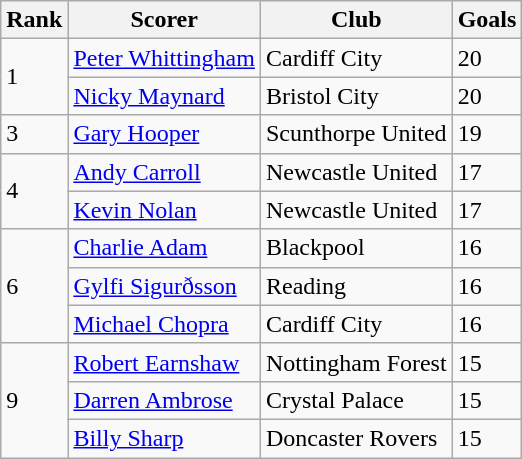<table class="wikitable" style="text-align:left">
<tr>
<th>Rank</th>
<th>Scorer</th>
<th>Club</th>
<th>Goals</th>
</tr>
<tr>
<td rowspan="2">1</td>
<td><a href='#'>Peter Whittingham</a></td>
<td>Cardiff City</td>
<td>20</td>
</tr>
<tr>
<td><a href='#'>Nicky Maynard</a></td>
<td>Bristol City</td>
<td>20</td>
</tr>
<tr>
<td rowspan="1">3</td>
<td><a href='#'>Gary Hooper</a></td>
<td>Scunthorpe United</td>
<td>19</td>
</tr>
<tr>
<td rowspan="2">4</td>
<td><a href='#'>Andy Carroll</a></td>
<td>Newcastle United</td>
<td>17</td>
</tr>
<tr>
<td><a href='#'>Kevin Nolan</a></td>
<td>Newcastle United</td>
<td>17</td>
</tr>
<tr>
<td rowspan="3">6</td>
<td><a href='#'>Charlie Adam</a></td>
<td>Blackpool</td>
<td>16</td>
</tr>
<tr>
<td><a href='#'>Gylfi Sigurðsson</a></td>
<td>Reading</td>
<td>16</td>
</tr>
<tr>
<td><a href='#'>Michael Chopra</a></td>
<td>Cardiff City</td>
<td>16</td>
</tr>
<tr>
<td rowspan="3">9</td>
<td><a href='#'>Robert Earnshaw</a></td>
<td>Nottingham Forest</td>
<td>15</td>
</tr>
<tr>
<td><a href='#'>Darren Ambrose</a></td>
<td>Crystal Palace</td>
<td>15</td>
</tr>
<tr>
<td><a href='#'>Billy Sharp</a></td>
<td>Doncaster Rovers</td>
<td>15</td>
</tr>
</table>
